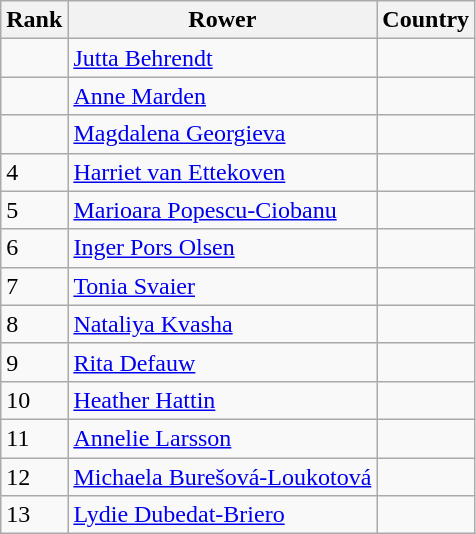<table class="wikitable sortable">
<tr>
<th>Rank</th>
<th>Rower</th>
<th>Country</th>
</tr>
<tr>
<td></td>
<td><a href='#'>Jutta Behrendt</a></td>
<td></td>
</tr>
<tr>
<td></td>
<td><a href='#'>Anne Marden</a></td>
<td></td>
</tr>
<tr>
<td></td>
<td><a href='#'>Magdalena Georgieva</a></td>
<td></td>
</tr>
<tr>
<td>4</td>
<td><a href='#'>Harriet van Ettekoven</a></td>
<td></td>
</tr>
<tr>
<td>5</td>
<td><a href='#'>Marioara Popescu-Ciobanu</a></td>
<td></td>
</tr>
<tr>
<td>6</td>
<td><a href='#'>Inger Pors Olsen</a></td>
<td></td>
</tr>
<tr>
<td>7</td>
<td><a href='#'>Tonia Svaier</a></td>
<td></td>
</tr>
<tr>
<td>8</td>
<td><a href='#'>Nataliya Kvasha</a></td>
<td></td>
</tr>
<tr>
<td>9</td>
<td><a href='#'>Rita Defauw</a></td>
<td></td>
</tr>
<tr>
<td>10</td>
<td><a href='#'>Heather Hattin</a></td>
<td></td>
</tr>
<tr>
<td>11</td>
<td><a href='#'>Annelie Larsson</a></td>
<td></td>
</tr>
<tr>
<td>12</td>
<td><a href='#'>Michaela Burešová-Loukotová</a></td>
<td></td>
</tr>
<tr>
<td>13</td>
<td><a href='#'>Lydie Dubedat-Briero</a></td>
<td></td>
</tr>
</table>
